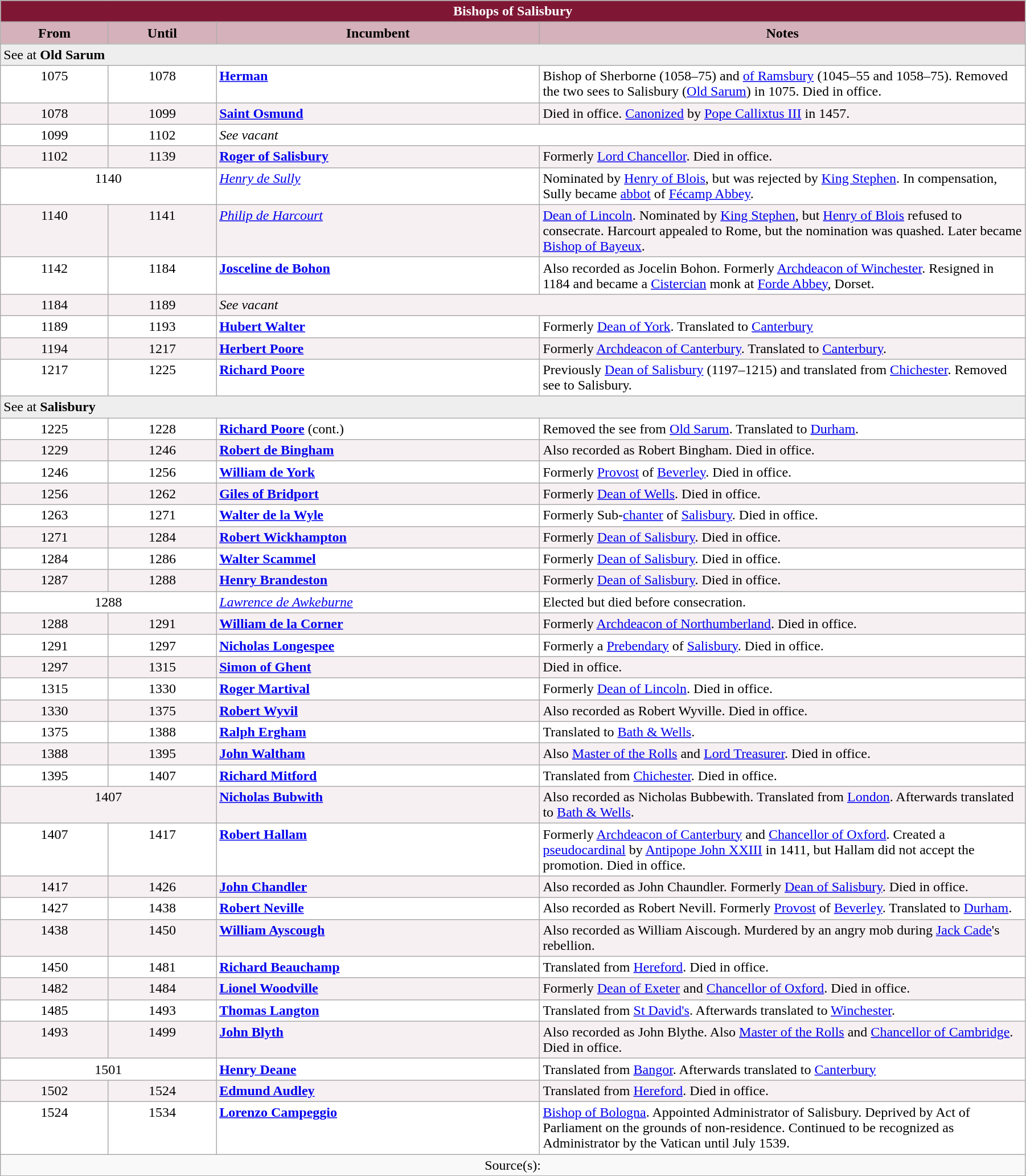<table class="wikitable" style="width:95%;" border="1" cellpadding="2">
<tr>
<th colspan="4" style="background-color: #7F1734; color: white;">Bishops of Salisbury</th>
</tr>
<tr valign=center>
<th style="background-color:#D4B1BB" width="10%">From</th>
<th style="background-color:#D4B1BB" width="10%">Until</th>
<th style="background-color:#D4B1BB" width="30%">Incumbent</th>
<th style="background-color:#D4B1BB" width="45%">Notes</th>
</tr>
<tr valign=top bgcolor="#eeeeee">
<td colspan="4">See at  <strong>Old Sarum</strong></td>
</tr>
<tr valign=top bgcolor="white">
<td style="text-align: center;">1075</td>
<td style="text-align: center;">1078</td>
<td><strong><a href='#'>Herman</a></strong></td>
<td>Bishop of Sherborne (1058–75) and <a href='#'>of Ramsbury</a> (1045–55 and 1058–75). Removed the two sees to Salisbury (<a href='#'>Old Sarum</a>) in 1075. Died in office.</td>
</tr>
<tr valign="top" style="background-color: #F7F0F2;">
<td style="text-align: center;">1078</td>
<td style="text-align: center;">1099</td>
<td><strong><a href='#'>Saint Osmund</a></strong></td>
<td>Died in office. <a href='#'>Canonized</a> by <a href='#'>Pope Callixtus III</a> in 1457.</td>
</tr>
<tr valign=top bgcolor="white">
<td style="text-align: center;">1099</td>
<td style="text-align: center;">1102</td>
<td colspan=2><em>See vacant</em></td>
</tr>
<tr valign="top" style="background-color: #F7F0F2;">
<td style="text-align: center;">1102</td>
<td style="text-align: center;">1139</td>
<td><strong><a href='#'>Roger of Salisbury</a></strong></td>
<td>Formerly <a href='#'>Lord Chancellor</a>. Died in office.</td>
</tr>
<tr valign=top bgcolor="white">
<td style="text-align: center;" colspan=2>1140</td>
<td><em><a href='#'>Henry de Sully</a></em></td>
<td>Nominated by <a href='#'>Henry of Blois</a>, but was rejected by <a href='#'>King Stephen</a>. In compensation, Sully became <a href='#'>abbot</a> of <a href='#'>Fécamp Abbey</a>.</td>
</tr>
<tr valign="top" style="background-color: #F7F0F2;">
<td style="text-align: center;">1140</td>
<td style="text-align: center;">1141</td>
<td><em><a href='#'>Philip de Harcourt</a></em></td>
<td><a href='#'>Dean of Lincoln</a>. Nominated by <a href='#'>King Stephen</a>, but <a href='#'>Henry of Blois</a> refused to consecrate. Harcourt appealed to Rome, but the nomination was quashed. Later became <a href='#'>Bishop of Bayeux</a>.</td>
</tr>
<tr valign=top bgcolor="white">
<td style="text-align: center;">1142</td>
<td style="text-align: center;">1184</td>
<td><strong><a href='#'>Josceline de Bohon</a></strong></td>
<td>Also recorded as Jocelin Bohon. Formerly <a href='#'>Archdeacon of Winchester</a>. Resigned in 1184 and became a <a href='#'>Cistercian</a> monk at <a href='#'>Forde Abbey</a>, Dorset.</td>
</tr>
<tr valign="top" style="background-color: #F7F0F2;">
<td style="text-align: center;">1184</td>
<td style="text-align: center;">1189</td>
<td colspan=2><em>See vacant</em></td>
</tr>
<tr valign=top bgcolor="white">
<td style="text-align: center;">1189</td>
<td style="text-align: center;">1193</td>
<td><strong><a href='#'>Hubert Walter</a></strong></td>
<td>Formerly <a href='#'>Dean of York</a>. Translated to <a href='#'>Canterbury</a></td>
</tr>
<tr valign="top" style="background-color: #F7F0F2;">
<td style="text-align: center;">1194</td>
<td style="text-align: center;">1217</td>
<td><strong><a href='#'>Herbert Poore</a></strong></td>
<td>Formerly <a href='#'>Archdeacon of Canterbury</a>. Translated to <a href='#'>Canterbury</a>.</td>
</tr>
<tr valign=top bgcolor="white">
<td style="text-align: center;">1217</td>
<td style="text-align: center;">1225</td>
<td><strong><a href='#'>Richard Poore</a></strong></td>
<td>Previously <a href='#'>Dean of Salisbury</a> (1197–1215) and translated from <a href='#'>Chichester</a>. Removed see to Salisbury.</td>
</tr>
<tr valign=top bgcolor="#eeeeee">
<td colspan="4">See at  <strong>Salisbury</strong></td>
</tr>
<tr valign=top bgcolor="white">
<td style="text-align: center;">1225</td>
<td style="text-align: center;">1228</td>
<td><strong><a href='#'>Richard Poore</a></strong> (cont.)</td>
<td>Removed the see from <a href='#'>Old Sarum</a>. Translated to <a href='#'>Durham</a>.</td>
</tr>
<tr valign="top" style="background-color: #F7F0F2;">
<td style="text-align: center;">1229</td>
<td style="text-align: center;">1246</td>
<td><strong><a href='#'>Robert de Bingham</a></strong></td>
<td>Also recorded as Robert Bingham. Died in office.</td>
</tr>
<tr valign=top bgcolor="white">
<td style="text-align: center;">1246</td>
<td style="text-align: center;">1256</td>
<td><strong><a href='#'>William de York</a></strong></td>
<td>Formerly <a href='#'>Provost</a> of <a href='#'>Beverley</a>. Died in office.</td>
</tr>
<tr valign="top" style="background-color: #F7F0F2;">
<td style="text-align: center;">1256</td>
<td style="text-align: center;">1262</td>
<td><strong><a href='#'>Giles of Bridport</a></strong></td>
<td>Formerly <a href='#'>Dean of Wells</a>. Died in office.</td>
</tr>
<tr valign=top bgcolor="white">
<td style="text-align: center;">1263</td>
<td style="text-align: center;">1271</td>
<td><strong><a href='#'>Walter de la Wyle</a></strong></td>
<td>Formerly Sub-<a href='#'>chanter</a> of <a href='#'>Salisbury</a>. Died in office.</td>
</tr>
<tr valign="top" style="background-color: #F7F0F2;">
<td style="text-align: center;">1271</td>
<td style="text-align: center;">1284</td>
<td><strong><a href='#'>Robert Wickhampton</a></strong></td>
<td>Formerly <a href='#'>Dean of Salisbury</a>. Died in office.</td>
</tr>
<tr valign=top bgcolor="white">
<td style="text-align: center;">1284</td>
<td style="text-align: center;">1286</td>
<td><strong><a href='#'>Walter Scammel</a></strong></td>
<td>Formerly <a href='#'>Dean of Salisbury</a>. Died in office.</td>
</tr>
<tr valign="top" style="background-color: #F7F0F2;">
<td style="text-align: center;">1287</td>
<td style="text-align: center;">1288</td>
<td><strong><a href='#'>Henry Brandeston</a></strong></td>
<td>Formerly <a href='#'>Dean of Salisbury</a>. Died in office.</td>
</tr>
<tr valign=top bgcolor="white">
<td style="text-align: center;" colspan=2>1288</td>
<td><em><a href='#'>Lawrence de Awkeburne</a></em></td>
<td>Elected but died before consecration.</td>
</tr>
<tr valign="top" style="background-color: #F7F0F2;">
<td style="text-align: center;">1288</td>
<td style="text-align: center;">1291</td>
<td><strong><a href='#'>William de la Corner</a></strong></td>
<td>Formerly <a href='#'>Archdeacon of Northumberland</a>. Died in office.</td>
</tr>
<tr valign=top bgcolor="white">
<td style="text-align: center;">1291</td>
<td style="text-align: center;">1297</td>
<td><strong><a href='#'>Nicholas Longespee</a></strong></td>
<td>Formerly a <a href='#'>Prebendary</a> of <a href='#'>Salisbury</a>. Died in office.</td>
</tr>
<tr valign="top" style="background-color: #F7F0F2;">
<td style="text-align: center;">1297</td>
<td style="text-align: center;">1315</td>
<td><strong><a href='#'>Simon of Ghent</a></strong></td>
<td>Died in office.</td>
</tr>
<tr valign=top bgcolor="white">
<td style="text-align: center;">1315</td>
<td style="text-align: center;">1330</td>
<td><strong><a href='#'>Roger Martival</a></strong></td>
<td>Formerly <a href='#'>Dean of Lincoln</a>. Died in office.</td>
</tr>
<tr valign="top" style="background-color: #F7F0F2;">
<td style="text-align: center;">1330</td>
<td style="text-align: center;">1375</td>
<td><strong><a href='#'>Robert Wyvil</a></strong></td>
<td>Also recorded as Robert Wyville. Died in office.</td>
</tr>
<tr valign=top bgcolor="white">
<td style="text-align: center;">1375</td>
<td style="text-align: center;">1388</td>
<td><strong><a href='#'>Ralph Ergham</a></strong></td>
<td>Translated to <a href='#'>Bath & Wells</a>.</td>
</tr>
<tr valign="top" style="background-color: #F7F0F2;">
<td style="text-align: center;">1388</td>
<td style="text-align: center;">1395</td>
<td><strong><a href='#'>John Waltham</a></strong></td>
<td>Also <a href='#'>Master of the Rolls</a> and <a href='#'>Lord Treasurer</a>. Died in office.</td>
</tr>
<tr valign=top bgcolor="white">
<td style="text-align: center;">1395</td>
<td style="text-align: center;">1407</td>
<td><strong><a href='#'>Richard Mitford</a></strong></td>
<td>Translated from <a href='#'>Chichester</a>. Died in office.</td>
</tr>
<tr valign="top" style="background-color: #F7F0F2;">
<td style="text-align: center;" colspan=2>1407</td>
<td><strong><a href='#'>Nicholas Bubwith</a></strong></td>
<td>Also recorded as Nicholas Bubbewith. Translated from <a href='#'>London</a>. Afterwards translated to <a href='#'>Bath & Wells</a>.</td>
</tr>
<tr valign=top bgcolor="white">
<td style="text-align: center;">1407</td>
<td style="text-align: center;">1417</td>
<td><strong><a href='#'>Robert Hallam</a></strong></td>
<td>Formerly <a href='#'>Archdeacon of Canterbury</a> and <a href='#'>Chancellor of Oxford</a>. Created a <a href='#'>pseudocardinal</a> by <a href='#'>Antipope John XXIII</a> in 1411, but Hallam did not accept the promotion. Died in office.</td>
</tr>
<tr valign="top" style="background-color: #F7F0F2;">
<td style="text-align: center;">1417</td>
<td style="text-align: center;">1426</td>
<td><strong><a href='#'>John Chandler</a></strong></td>
<td>Also recorded as John Chaundler. Formerly <a href='#'>Dean of Salisbury</a>. Died in office.</td>
</tr>
<tr valign=top bgcolor="white">
<td style="text-align: center;">1427</td>
<td style="text-align: center;">1438</td>
<td><strong><a href='#'>Robert Neville</a></strong></td>
<td>Also recorded as Robert Nevill. Formerly <a href='#'>Provost</a> of <a href='#'>Beverley</a>. Translated to <a href='#'>Durham</a>.</td>
</tr>
<tr valign="top" style="background-color: #F7F0F2;">
<td style="text-align: center;">1438</td>
<td style="text-align: center;">1450</td>
<td><strong><a href='#'>William Ayscough</a></strong></td>
<td>Also recorded as William Aiscough. Murdered by an angry mob during <a href='#'>Jack Cade</a>'s rebellion.</td>
</tr>
<tr valign=top bgcolor="white">
<td style="text-align: center;">1450</td>
<td style="text-align: center;">1481</td>
<td><strong><a href='#'>Richard Beauchamp</a></strong></td>
<td>Translated from <a href='#'>Hereford</a>. Died in office.</td>
</tr>
<tr valign="top" style="background-color: #F7F0F2;">
<td style="text-align: center;">1482</td>
<td style="text-align: center;">1484</td>
<td><strong><a href='#'>Lionel Woodville</a></strong></td>
<td>Formerly <a href='#'>Dean of Exeter</a> and <a href='#'>Chancellor of Oxford</a>. Died in office.</td>
</tr>
<tr valign=top bgcolor="white">
<td style="text-align: center;">1485</td>
<td style="text-align: center;">1493</td>
<td><strong><a href='#'>Thomas Langton</a></strong></td>
<td>Translated from <a href='#'>St David's</a>. Afterwards translated to <a href='#'>Winchester</a>.</td>
</tr>
<tr valign="top" style="background-color: #F7F0F2;">
<td style="text-align: center;">1493</td>
<td style="text-align: center;">1499</td>
<td><strong><a href='#'>John Blyth</a></strong></td>
<td>Also recorded as John Blythe. Also <a href='#'>Master of the Rolls</a> and <a href='#'>Chancellor of Cambridge</a>. Died in office.</td>
</tr>
<tr valign=top bgcolor="white">
<td style="text-align: center;" colspan=2>1501</td>
<td><strong><a href='#'>Henry Deane</a></strong></td>
<td>Translated from <a href='#'>Bangor</a>. Afterwards translated to <a href='#'>Canterbury</a></td>
</tr>
<tr valign="top" style="background-color: #F7F0F2;">
<td style="text-align: center;">1502</td>
<td style="text-align: center;">1524</td>
<td><strong><a href='#'>Edmund Audley</a></strong></td>
<td>Translated from <a href='#'>Hereford</a>. Died in office.</td>
</tr>
<tr valign=top bgcolor="white">
<td style="text-align: center;">1524</td>
<td style="text-align: center;">1534</td>
<td><strong><a href='#'>Lorenzo Campeggio</a></strong></td>
<td><a href='#'>Bishop of Bologna</a>. Appointed Administrator of Salisbury. Deprived by Act of Parliament on the grounds of non-residence. Continued to be recognized as Administrator by the Vatican until July 1539.</td>
</tr>
<tr valign=top>
<td align=center colspan="4">Source(s):</td>
</tr>
</table>
